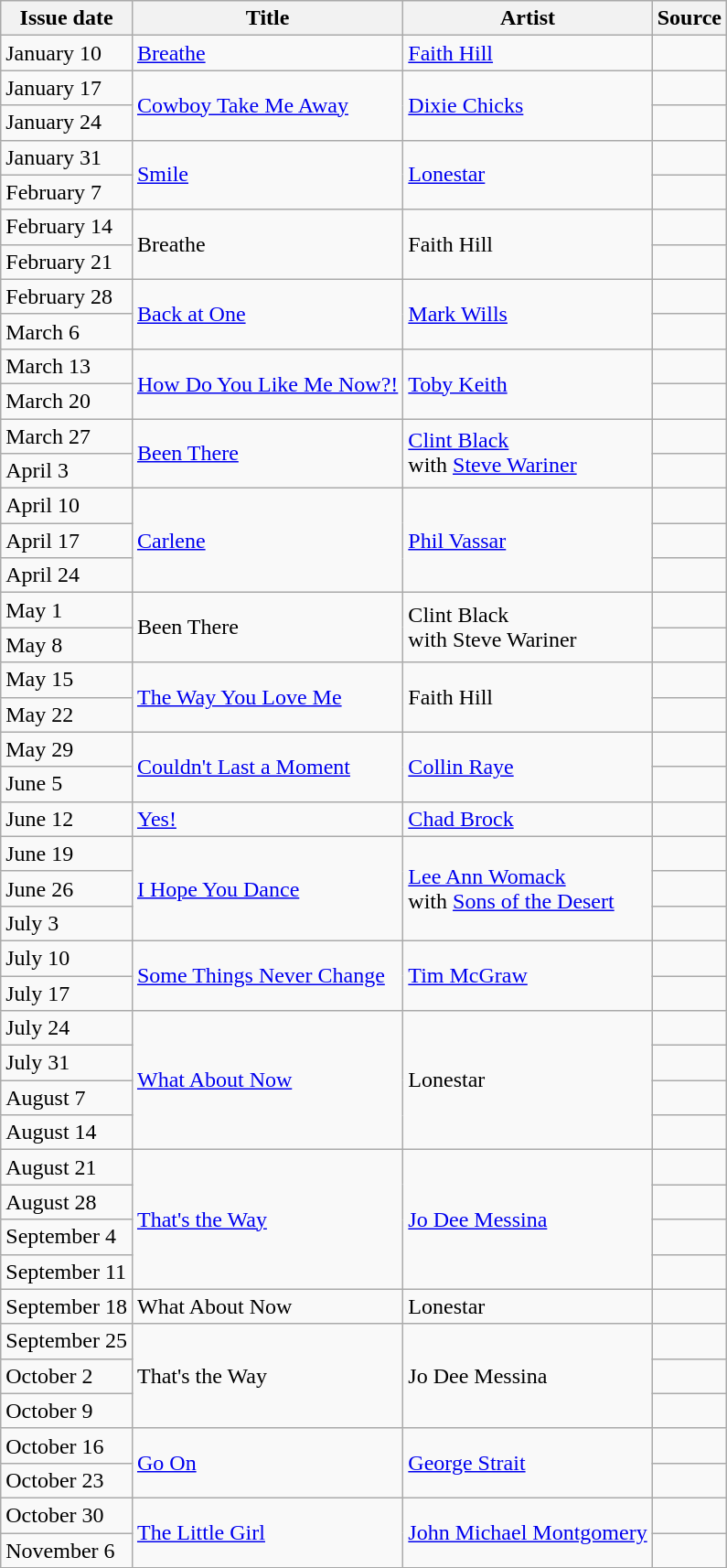<table class="wikitable">
<tr>
<th>Issue date</th>
<th>Title</th>
<th>Artist</th>
<th>Source</th>
</tr>
<tr>
<td>January 10</td>
<td><a href='#'>Breathe</a></td>
<td><a href='#'>Faith Hill</a></td>
<td align=center></td>
</tr>
<tr>
<td>January 17</td>
<td rowspan=2><a href='#'>Cowboy Take Me Away</a></td>
<td rowspan=2><a href='#'>Dixie Chicks</a></td>
<td align=center></td>
</tr>
<tr>
<td>January 24</td>
<td align=center></td>
</tr>
<tr>
<td>January 31</td>
<td rowspan=2><a href='#'>Smile</a></td>
<td rowspan=2><a href='#'>Lonestar</a></td>
<td align=center></td>
</tr>
<tr>
<td>February 7</td>
<td align=center></td>
</tr>
<tr>
<td>February 14</td>
<td rowspan=2>Breathe</td>
<td rowspan=2>Faith Hill</td>
<td align=center></td>
</tr>
<tr>
<td>February 21</td>
<td align=center></td>
</tr>
<tr>
<td>February 28</td>
<td rowspan=2><a href='#'>Back at One</a></td>
<td rowspan=2><a href='#'>Mark Wills</a></td>
<td align=center></td>
</tr>
<tr>
<td>March 6</td>
<td align=center></td>
</tr>
<tr>
<td>March 13</td>
<td rowspan=2><a href='#'>How Do You Like Me Now?!</a></td>
<td rowspan=2><a href='#'>Toby Keith</a></td>
<td align=center></td>
</tr>
<tr>
<td>March 20</td>
<td align=center></td>
</tr>
<tr>
<td>March 27</td>
<td rowspan=2><a href='#'>Been There</a></td>
<td rowspan=2><a href='#'>Clint Black</a><br>with <a href='#'>Steve Wariner</a></td>
<td align=center></td>
</tr>
<tr>
<td>April 3</td>
<td align=center></td>
</tr>
<tr>
<td>April 10</td>
<td rowspan=3><a href='#'>Carlene</a></td>
<td rowspan=3><a href='#'>Phil Vassar</a></td>
<td align=center></td>
</tr>
<tr>
<td>April 17</td>
<td align=center></td>
</tr>
<tr>
<td>April 24</td>
<td align=center></td>
</tr>
<tr>
<td>May 1</td>
<td rowspan=2>Been There</td>
<td rowspan=2>Clint Black<br>with Steve Wariner</td>
<td align=center></td>
</tr>
<tr>
<td>May 8</td>
<td align=center></td>
</tr>
<tr>
<td>May 15</td>
<td rowspan=2><a href='#'>The Way You Love Me</a></td>
<td rowspan=2>Faith Hill</td>
<td align=center></td>
</tr>
<tr>
<td>May 22</td>
<td align=center></td>
</tr>
<tr>
<td>May 29</td>
<td rowspan=2><a href='#'>Couldn't Last a Moment</a></td>
<td rowspan=2><a href='#'>Collin Raye</a></td>
<td align=center></td>
</tr>
<tr>
<td>June 5</td>
<td align=center></td>
</tr>
<tr>
<td>June 12</td>
<td><a href='#'>Yes!</a></td>
<td><a href='#'>Chad Brock</a></td>
<td align=center></td>
</tr>
<tr>
<td>June 19</td>
<td rowspan=3><a href='#'>I Hope You Dance</a></td>
<td rowspan=3><a href='#'>Lee Ann Womack</a><br>with <a href='#'>Sons of the Desert</a></td>
<td align=center></td>
</tr>
<tr>
<td>June 26</td>
<td align=center></td>
</tr>
<tr>
<td>July 3</td>
<td align=center></td>
</tr>
<tr>
<td>July 10</td>
<td rowspan=2><a href='#'>Some Things Never Change</a></td>
<td rowspan=2><a href='#'>Tim McGraw</a></td>
<td align=center></td>
</tr>
<tr>
<td>July 17</td>
<td align=center></td>
</tr>
<tr>
<td>July 24</td>
<td rowspan=4><a href='#'>What About Now</a></td>
<td rowspan=4>Lonestar</td>
<td align=center></td>
</tr>
<tr>
<td>July 31</td>
<td align=center></td>
</tr>
<tr>
<td>August 7</td>
<td align=center></td>
</tr>
<tr>
<td>August 14</td>
<td align=center></td>
</tr>
<tr>
<td>August 21</td>
<td rowspan=4><a href='#'>That's the Way</a></td>
<td rowspan=4><a href='#'>Jo Dee Messina</a></td>
<td align=center></td>
</tr>
<tr>
<td>August 28</td>
<td align=center></td>
</tr>
<tr>
<td>September 4</td>
<td align=center></td>
</tr>
<tr>
<td>September 11</td>
<td align=center></td>
</tr>
<tr>
<td>September 18</td>
<td>What About Now</td>
<td>Lonestar</td>
<td align=center></td>
</tr>
<tr>
<td>September 25</td>
<td rowspan=3>That's the Way</td>
<td rowspan=3>Jo Dee Messina</td>
<td align=center></td>
</tr>
<tr>
<td>October 2</td>
<td align=center></td>
</tr>
<tr>
<td>October 9</td>
<td align=center></td>
</tr>
<tr>
<td>October 16</td>
<td rowspan=2><a href='#'>Go On</a></td>
<td rowspan=2><a href='#'>George Strait</a></td>
<td align=center></td>
</tr>
<tr>
<td>October 23</td>
<td align=center></td>
</tr>
<tr>
<td>October 30</td>
<td rowspan=2><a href='#'>The Little Girl</a></td>
<td rowspan=2><a href='#'>John Michael Montgomery</a></td>
<td align=center></td>
</tr>
<tr>
<td>November 6</td>
<td align=center></td>
</tr>
</table>
